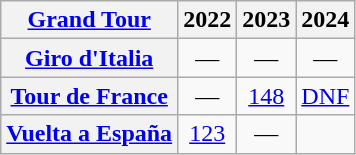<table class="wikitable plainrowheaders">
<tr>
<th scope="col"><a href='#'>Grand Tour</a></th>
<th scope="col">2022</th>
<th scope="col">2023</th>
<th scope="col">2024</th>
</tr>
<tr style="text-align:center;">
<th scope="row"> <a href='#'>Giro d'Italia</a></th>
<td>—</td>
<td>—</td>
<td>—</td>
</tr>
<tr style="text-align:center;">
<th scope="row"> <a href='#'>Tour de France</a></th>
<td>—</td>
<td><a href='#'>148</a></td>
<td><a href='#'>DNF</a></td>
</tr>
<tr style="text-align:center;">
<th scope="row"> <a href='#'>Vuelta a España</a></th>
<td><a href='#'>123</a></td>
<td>—</td>
<td></td>
</tr>
</table>
